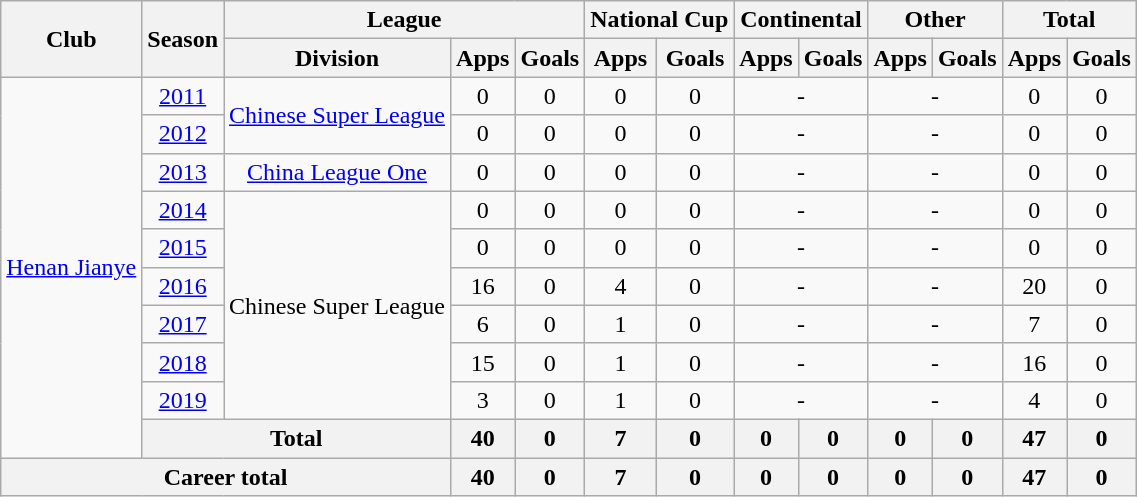<table class="wikitable" style="text-align: center">
<tr>
<th rowspan="2">Club</th>
<th rowspan="2">Season</th>
<th colspan="3">League</th>
<th colspan="2">National Cup</th>
<th colspan="2">Continental</th>
<th colspan="2">Other</th>
<th colspan="2">Total</th>
</tr>
<tr>
<th>Division</th>
<th>Apps</th>
<th>Goals</th>
<th>Apps</th>
<th>Goals</th>
<th>Apps</th>
<th>Goals</th>
<th>Apps</th>
<th>Goals</th>
<th>Apps</th>
<th>Goals</th>
</tr>
<tr>
<td rowspan="10"><a href='#'>Henan Jianye</a></td>
<td><a href='#'>2011</a></td>
<td rowspan="2"><a href='#'>Chinese Super League</a></td>
<td>0</td>
<td>0</td>
<td>0</td>
<td>0</td>
<td colspan="2">-</td>
<td colspan="2">-</td>
<td>0</td>
<td>0</td>
</tr>
<tr>
<td><a href='#'>2012</a></td>
<td>0</td>
<td>0</td>
<td>0</td>
<td>0</td>
<td colspan="2">-</td>
<td colspan="2">-</td>
<td>0</td>
<td>0</td>
</tr>
<tr>
<td><a href='#'>2013</a></td>
<td rowspan="1"><a href='#'>China League One</a></td>
<td>0</td>
<td>0</td>
<td>0</td>
<td>0</td>
<td colspan="2">-</td>
<td colspan="2">-</td>
<td>0</td>
<td>0</td>
</tr>
<tr>
<td><a href='#'>2014</a></td>
<td rowspan="6">Chinese Super League</td>
<td>0</td>
<td>0</td>
<td>0</td>
<td>0</td>
<td colspan="2">-</td>
<td colspan="2">-</td>
<td>0</td>
<td>0</td>
</tr>
<tr>
<td><a href='#'>2015</a></td>
<td>0</td>
<td>0</td>
<td>0</td>
<td>0</td>
<td colspan="2">-</td>
<td colspan="2">-</td>
<td>0</td>
<td>0</td>
</tr>
<tr>
<td><a href='#'>2016</a></td>
<td>16</td>
<td>0</td>
<td>4</td>
<td>0</td>
<td colspan="2">-</td>
<td colspan="2">-</td>
<td>20</td>
<td>0</td>
</tr>
<tr>
<td><a href='#'>2017</a></td>
<td>6</td>
<td>0</td>
<td>1</td>
<td>0</td>
<td colspan="2">-</td>
<td colspan="2">-</td>
<td>7</td>
<td>0</td>
</tr>
<tr>
<td><a href='#'>2018</a></td>
<td>15</td>
<td>0</td>
<td>1</td>
<td>0</td>
<td colspan="2">-</td>
<td colspan="2">-</td>
<td>16</td>
<td>0</td>
</tr>
<tr>
<td><a href='#'>2019</a></td>
<td>3</td>
<td>0</td>
<td>1</td>
<td>0</td>
<td colspan="2">-</td>
<td colspan="2">-</td>
<td>4</td>
<td>0</td>
</tr>
<tr>
<th colspan="2"><strong>Total</strong></th>
<th>40</th>
<th>0</th>
<th>7</th>
<th>0</th>
<th>0</th>
<th>0</th>
<th>0</th>
<th>0</th>
<th>47</th>
<th>0</th>
</tr>
<tr>
<th colspan=3>Career total</th>
<th>40</th>
<th>0</th>
<th>7</th>
<th>0</th>
<th>0</th>
<th>0</th>
<th>0</th>
<th>0</th>
<th>47</th>
<th>0</th>
</tr>
</table>
